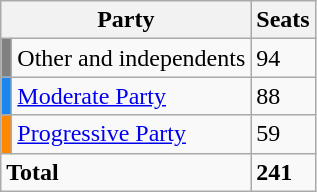<table class=wikitable>
<tr>
<th colspan="2">Party</th>
<th>Seats</th>
</tr>
<tr>
<td align=center bgcolor=gray></td>
<td>Other and independents</td>
<td>94</td>
</tr>
<tr>
<td align=center bgcolor=#1C86EE></td>
<td><a href='#'>Moderate Party</a></td>
<td>88</td>
</tr>
<tr>
<td align=center bgcolor=#FF8800></td>
<td><a href='#'>Progressive Party</a></td>
<td>59</td>
</tr>
<tr>
<td colspan="2"><strong>Total</strong></td>
<td><strong>241</strong></td>
</tr>
</table>
